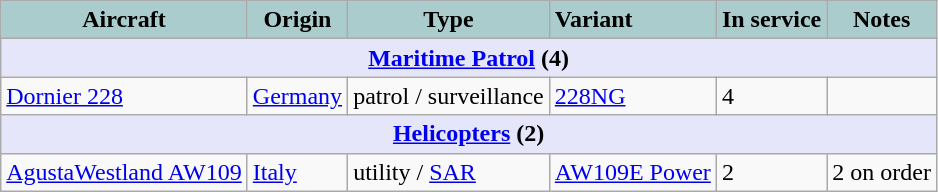<table class="wikitable">
<tr>
<th style="text-align:center; background:#acc;">Aircraft</th>
<th style="text-align: center; background:#acc;">Origin</th>
<th style="text-align:l center; background:#acc;">Type</th>
<th style="text-align:left; background:#acc;">Variant</th>
<th style="text-align:center; background:#acc;">In service</th>
<th style="text-align: center; background:#acc;">Notes</th>
</tr>
<tr>
<th style="align: center; background: lavender;" colspan="7"><a href='#'>Maritime Patrol</a> (4)</th>
</tr>
<tr>
<td><a href='#'>Dornier 228</a></td>
<td><a href='#'>Germany</a></td>
<td>patrol / surveillance</td>
<td><a href='#'>228NG</a></td>
<td>4</td>
<td></td>
</tr>
<tr>
<th style="align: center; background: lavender;" colspan="7"><a href='#'>Helicopters</a> (2)</th>
</tr>
<tr>
<td><a href='#'>AgustaWestland AW109</a></td>
<td><a href='#'>Italy</a></td>
<td>utility / <a href='#'>SAR</a></td>
<td><a href='#'>AW109E Power</a></td>
<td>2</td>
<td>2 on order</td>
</tr>
</table>
